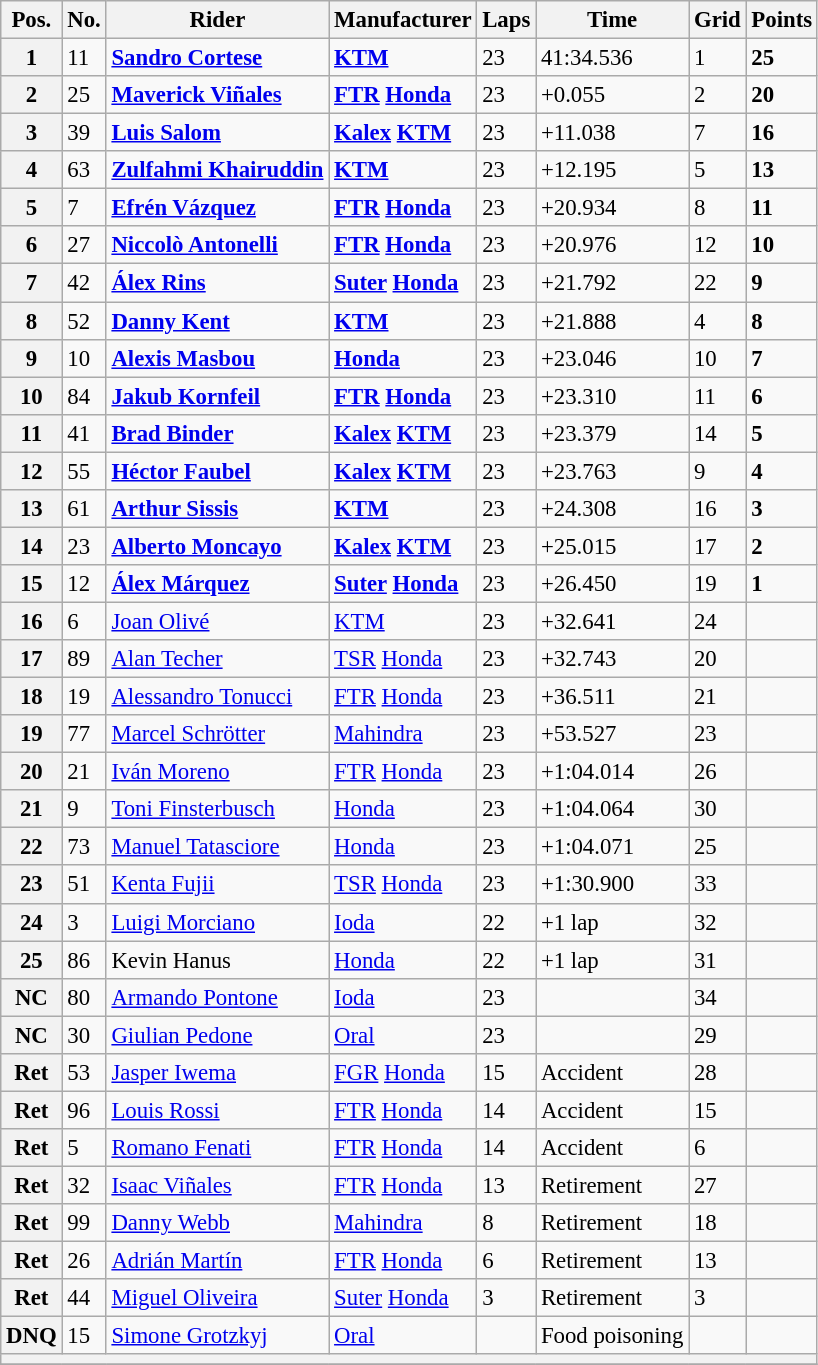<table class="wikitable" style="font-size: 95%;">
<tr>
<th>Pos.</th>
<th>No.</th>
<th>Rider</th>
<th>Manufacturer</th>
<th>Laps</th>
<th>Time</th>
<th>Grid</th>
<th>Points</th>
</tr>
<tr>
<th>1</th>
<td>11</td>
<td> <strong><a href='#'>Sandro Cortese</a></strong></td>
<td><strong><a href='#'>KTM</a></strong></td>
<td>23</td>
<td>41:34.536</td>
<td>1</td>
<td><strong>25</strong></td>
</tr>
<tr>
<th>2</th>
<td>25</td>
<td> <strong><a href='#'>Maverick Viñales</a></strong></td>
<td><strong><a href='#'>FTR</a> <a href='#'>Honda</a></strong></td>
<td>23</td>
<td>+0.055</td>
<td>2</td>
<td><strong>20</strong></td>
</tr>
<tr>
<th>3</th>
<td>39</td>
<td> <strong><a href='#'>Luis Salom</a></strong></td>
<td><strong><a href='#'>Kalex</a> <a href='#'>KTM</a></strong></td>
<td>23</td>
<td>+11.038</td>
<td>7</td>
<td><strong>16</strong></td>
</tr>
<tr>
<th>4</th>
<td>63</td>
<td> <strong><a href='#'>Zulfahmi Khairuddin</a></strong></td>
<td><strong><a href='#'>KTM</a></strong></td>
<td>23</td>
<td>+12.195</td>
<td>5</td>
<td><strong>13</strong></td>
</tr>
<tr>
<th>5</th>
<td>7</td>
<td> <strong><a href='#'>Efrén Vázquez</a></strong></td>
<td><strong><a href='#'>FTR</a> <a href='#'>Honda</a></strong></td>
<td>23</td>
<td>+20.934</td>
<td>8</td>
<td><strong>11</strong></td>
</tr>
<tr>
<th>6</th>
<td>27</td>
<td> <strong><a href='#'>Niccolò Antonelli</a></strong></td>
<td><strong><a href='#'>FTR</a> <a href='#'>Honda</a></strong></td>
<td>23</td>
<td>+20.976</td>
<td>12</td>
<td><strong>10</strong></td>
</tr>
<tr>
<th>7</th>
<td>42</td>
<td> <strong><a href='#'>Álex Rins</a></strong></td>
<td><strong><a href='#'>Suter</a> <a href='#'>Honda</a></strong></td>
<td>23</td>
<td>+21.792</td>
<td>22</td>
<td><strong>9</strong></td>
</tr>
<tr>
<th>8</th>
<td>52</td>
<td> <strong><a href='#'>Danny Kent</a></strong></td>
<td><strong><a href='#'>KTM</a></strong></td>
<td>23</td>
<td>+21.888</td>
<td>4</td>
<td><strong>8</strong></td>
</tr>
<tr>
<th>9</th>
<td>10</td>
<td> <strong><a href='#'>Alexis Masbou</a></strong></td>
<td><strong><a href='#'>Honda</a></strong></td>
<td>23</td>
<td>+23.046</td>
<td>10</td>
<td><strong>7</strong></td>
</tr>
<tr>
<th>10</th>
<td>84</td>
<td> <strong><a href='#'>Jakub Kornfeil</a></strong></td>
<td><strong><a href='#'>FTR</a> <a href='#'>Honda</a></strong></td>
<td>23</td>
<td>+23.310</td>
<td>11</td>
<td><strong>6</strong></td>
</tr>
<tr>
<th>11</th>
<td>41</td>
<td> <strong><a href='#'>Brad Binder</a></strong></td>
<td><strong><a href='#'>Kalex</a> <a href='#'>KTM</a></strong></td>
<td>23</td>
<td>+23.379</td>
<td>14</td>
<td><strong>5</strong></td>
</tr>
<tr>
<th>12</th>
<td>55</td>
<td> <strong><a href='#'>Héctor Faubel</a></strong></td>
<td><strong><a href='#'>Kalex</a> <a href='#'>KTM</a></strong></td>
<td>23</td>
<td>+23.763</td>
<td>9</td>
<td><strong>4</strong></td>
</tr>
<tr>
<th>13</th>
<td>61</td>
<td> <strong><a href='#'>Arthur Sissis</a></strong></td>
<td><strong><a href='#'>KTM</a></strong></td>
<td>23</td>
<td>+24.308</td>
<td>16</td>
<td><strong>3</strong></td>
</tr>
<tr>
<th>14</th>
<td>23</td>
<td> <strong><a href='#'>Alberto Moncayo</a></strong></td>
<td><strong><a href='#'>Kalex</a> <a href='#'>KTM</a></strong></td>
<td>23</td>
<td>+25.015</td>
<td>17</td>
<td><strong>2</strong></td>
</tr>
<tr>
<th>15</th>
<td>12</td>
<td> <strong><a href='#'>Álex Márquez</a></strong></td>
<td><strong><a href='#'>Suter</a> <a href='#'>Honda</a></strong></td>
<td>23</td>
<td>+26.450</td>
<td>19</td>
<td><strong>1</strong></td>
</tr>
<tr>
<th>16</th>
<td>6</td>
<td> <a href='#'>Joan Olivé</a></td>
<td><a href='#'>KTM</a></td>
<td>23</td>
<td>+32.641</td>
<td>24</td>
<td></td>
</tr>
<tr>
<th>17</th>
<td>89</td>
<td> <a href='#'>Alan Techer</a></td>
<td><a href='#'>TSR</a> <a href='#'>Honda</a></td>
<td>23</td>
<td>+32.743</td>
<td>20</td>
<td></td>
</tr>
<tr>
<th>18</th>
<td>19</td>
<td> <a href='#'>Alessandro Tonucci</a></td>
<td><a href='#'>FTR</a> <a href='#'>Honda</a></td>
<td>23</td>
<td>+36.511</td>
<td>21</td>
<td></td>
</tr>
<tr>
<th>19</th>
<td>77</td>
<td> <a href='#'>Marcel Schrötter</a></td>
<td><a href='#'>Mahindra</a></td>
<td>23</td>
<td>+53.527</td>
<td>23</td>
<td></td>
</tr>
<tr>
<th>20</th>
<td>21</td>
<td> <a href='#'>Iván Moreno</a></td>
<td><a href='#'>FTR</a> <a href='#'>Honda</a></td>
<td>23</td>
<td>+1:04.014</td>
<td>26</td>
<td></td>
</tr>
<tr>
<th>21</th>
<td>9</td>
<td> <a href='#'>Toni Finsterbusch</a></td>
<td><a href='#'>Honda</a></td>
<td>23</td>
<td>+1:04.064</td>
<td>30</td>
<td></td>
</tr>
<tr>
<th>22</th>
<td>73</td>
<td> <a href='#'>Manuel Tatasciore</a></td>
<td><a href='#'>Honda</a></td>
<td>23</td>
<td>+1:04.071</td>
<td>25</td>
<td></td>
</tr>
<tr>
<th>23</th>
<td>51</td>
<td> <a href='#'>Kenta Fujii</a></td>
<td><a href='#'>TSR</a> <a href='#'>Honda</a></td>
<td>23</td>
<td>+1:30.900</td>
<td>33</td>
<td></td>
</tr>
<tr>
<th>24</th>
<td>3</td>
<td> <a href='#'>Luigi Morciano</a></td>
<td><a href='#'>Ioda</a></td>
<td>22</td>
<td>+1 lap</td>
<td>32</td>
<td></td>
</tr>
<tr>
<th>25</th>
<td>86</td>
<td> Kevin Hanus</td>
<td><a href='#'>Honda</a></td>
<td>22</td>
<td>+1 lap</td>
<td>31</td>
<td></td>
</tr>
<tr>
<th>NC</th>
<td>80</td>
<td> <a href='#'>Armando Pontone</a></td>
<td><a href='#'>Ioda</a></td>
<td>23</td>
<td></td>
<td>34</td>
<td></td>
</tr>
<tr>
<th>NC</th>
<td>30</td>
<td> <a href='#'>Giulian Pedone</a></td>
<td><a href='#'>Oral</a></td>
<td>23</td>
<td></td>
<td>29</td>
<td></td>
</tr>
<tr>
<th>Ret</th>
<td>53</td>
<td> <a href='#'>Jasper Iwema</a></td>
<td><a href='#'>FGR</a> <a href='#'>Honda</a></td>
<td>15</td>
<td>Accident</td>
<td>28</td>
<td></td>
</tr>
<tr>
<th>Ret</th>
<td>96</td>
<td> <a href='#'>Louis Rossi</a></td>
<td><a href='#'>FTR</a> <a href='#'>Honda</a></td>
<td>14</td>
<td>Accident</td>
<td>15</td>
<td></td>
</tr>
<tr>
<th>Ret</th>
<td>5</td>
<td> <a href='#'>Romano Fenati</a></td>
<td><a href='#'>FTR</a> <a href='#'>Honda</a></td>
<td>14</td>
<td>Accident</td>
<td>6</td>
<td></td>
</tr>
<tr>
<th>Ret</th>
<td>32</td>
<td> <a href='#'>Isaac Viñales</a></td>
<td><a href='#'>FTR</a> <a href='#'>Honda</a></td>
<td>13</td>
<td>Retirement</td>
<td>27</td>
<td></td>
</tr>
<tr>
<th>Ret</th>
<td>99</td>
<td> <a href='#'>Danny Webb</a></td>
<td><a href='#'>Mahindra</a></td>
<td>8</td>
<td>Retirement</td>
<td>18</td>
<td></td>
</tr>
<tr>
<th>Ret</th>
<td>26</td>
<td> <a href='#'>Adrián Martín</a></td>
<td><a href='#'>FTR</a> <a href='#'>Honda</a></td>
<td>6</td>
<td>Retirement</td>
<td>13</td>
<td></td>
</tr>
<tr>
<th>Ret</th>
<td>44</td>
<td> <a href='#'>Miguel Oliveira</a></td>
<td><a href='#'>Suter</a> <a href='#'>Honda</a></td>
<td>3</td>
<td>Retirement</td>
<td>3</td>
<td></td>
</tr>
<tr>
<th>DNQ</th>
<td>15</td>
<td> <a href='#'>Simone Grotzkyj</a></td>
<td><a href='#'>Oral</a></td>
<td></td>
<td>Food poisoning</td>
<td></td>
<td></td>
</tr>
<tr>
<th colspan=8></th>
</tr>
<tr>
</tr>
</table>
